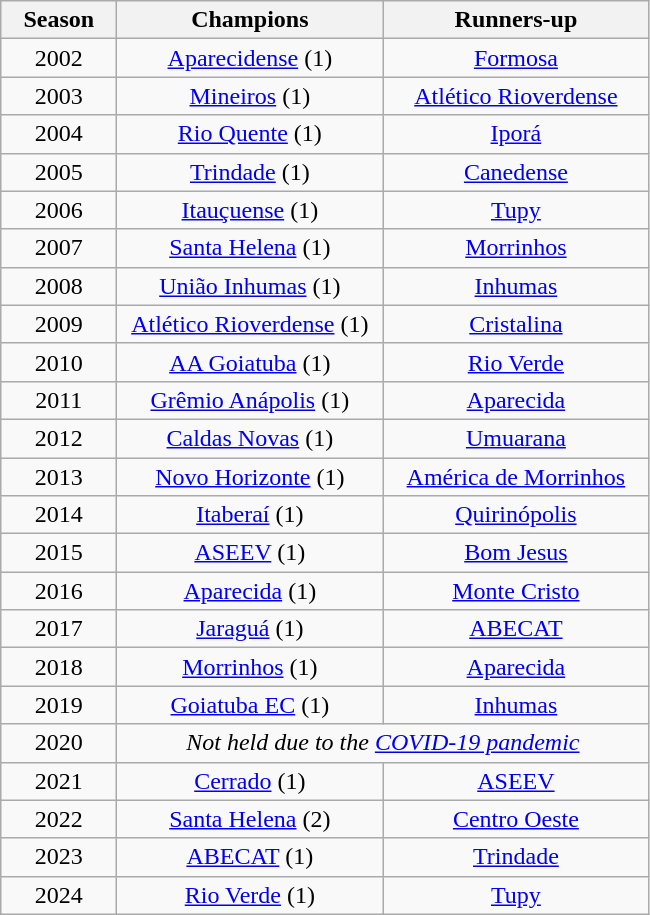<table class="wikitable" style="text-align:center; margin-left:1em;">
<tr>
<th style="width:70px">Season</th>
<th style="width:170px">Champions</th>
<th style="width:170px">Runners-up</th>
</tr>
<tr>
<td>2002</td>
<td><a href='#'>Aparecidense</a> (1)</td>
<td><a href='#'>Formosa</a></td>
</tr>
<tr>
<td>2003</td>
<td><a href='#'>Mineiros</a> (1)</td>
<td><a href='#'>Atlético Rioverdense</a></td>
</tr>
<tr>
<td>2004</td>
<td><a href='#'>Rio Quente</a> (1)</td>
<td><a href='#'>Iporá</a></td>
</tr>
<tr>
<td>2005</td>
<td><a href='#'>Trindade</a> (1)</td>
<td><a href='#'>Canedense</a></td>
</tr>
<tr>
<td>2006</td>
<td><a href='#'>Itauçuense</a> (1)</td>
<td><a href='#'>Tupy</a></td>
</tr>
<tr>
<td>2007</td>
<td><a href='#'>Santa Helena</a> (1)</td>
<td><a href='#'>Morrinhos</a></td>
</tr>
<tr>
<td>2008</td>
<td><a href='#'>União Inhumas</a> (1)</td>
<td><a href='#'>Inhumas</a></td>
</tr>
<tr>
<td>2009</td>
<td><a href='#'>Atlético Rioverdense</a> (1)</td>
<td><a href='#'>Cristalina</a></td>
</tr>
<tr>
<td>2010</td>
<td><a href='#'>AA Goiatuba</a> (1)</td>
<td><a href='#'>Rio Verde</a></td>
</tr>
<tr>
<td>2011</td>
<td><a href='#'>Grêmio Anápolis</a> (1)</td>
<td><a href='#'>Aparecida</a></td>
</tr>
<tr>
<td>2012</td>
<td><a href='#'>Caldas Novas</a> (1)</td>
<td><a href='#'>Umuarana</a></td>
</tr>
<tr>
<td>2013</td>
<td><a href='#'>Novo Horizonte</a> (1)</td>
<td><a href='#'>América de Morrinhos</a></td>
</tr>
<tr>
<td>2014</td>
<td><a href='#'>Itaberaí</a> (1)</td>
<td><a href='#'>Quirinópolis</a></td>
</tr>
<tr>
<td>2015</td>
<td><a href='#'>ASEEV</a> (1)</td>
<td><a href='#'>Bom Jesus</a></td>
</tr>
<tr>
<td>2016</td>
<td><a href='#'>Aparecida</a> (1)</td>
<td><a href='#'>Monte Cristo</a></td>
</tr>
<tr>
<td>2017</td>
<td><a href='#'>Jaraguá</a> (1)</td>
<td><a href='#'>ABECAT</a></td>
</tr>
<tr>
<td>2018</td>
<td><a href='#'>Morrinhos</a> (1)</td>
<td><a href='#'>Aparecida</a></td>
</tr>
<tr>
<td>2019</td>
<td><a href='#'>Goiatuba EC</a> (1)</td>
<td><a href='#'>Inhumas</a></td>
</tr>
<tr>
<td>2020</td>
<td colspan=2><em>Not held due to the <a href='#'>COVID-19 pandemic</a></em></td>
</tr>
<tr>
<td>2021</td>
<td><a href='#'>Cerrado</a> (1)</td>
<td><a href='#'>ASEEV</a></td>
</tr>
<tr>
<td>2022</td>
<td><a href='#'>Santa Helena</a> (2)</td>
<td><a href='#'>Centro Oeste</a></td>
</tr>
<tr>
<td>2023</td>
<td><a href='#'>ABECAT</a> (1)</td>
<td><a href='#'>Trindade</a></td>
</tr>
<tr>
<td>2024</td>
<td><a href='#'>Rio Verde</a> (1)</td>
<td><a href='#'>Tupy</a></td>
</tr>
</table>
